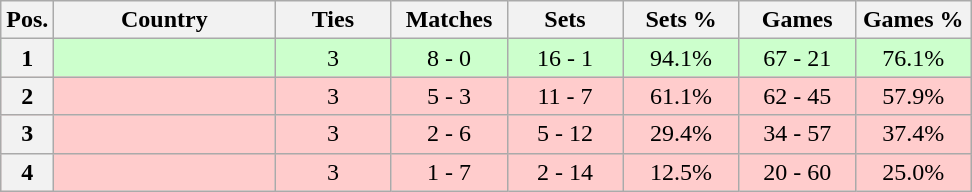<table class="wikitable nowrap" style=text-align:center>
<tr>
<th>Pos.</th>
<th width=140>Country</th>
<th width=70>Ties</th>
<th width=70>Matches</th>
<th width=70>Sets</th>
<th width=70>Sets %</th>
<th width=70>Games</th>
<th width=70>Games %</th>
</tr>
<tr style="background: #CCFFCC;">
<th>1</th>
<td align=left></td>
<td>3</td>
<td>8 -	0</td>
<td>16 -	1</td>
<td>94.1%</td>
<td>67 - 21</td>
<td>76.1%</td>
</tr>
<tr style="background: #FFCCCC;">
<th>2</th>
<td align=left></td>
<td>3</td>
<td>5 -	3</td>
<td>11 -	7</td>
<td>61.1%</td>
<td>62 - 45</td>
<td>57.9%</td>
</tr>
<tr style="background: #FFCCCC;">
<th>3</th>
<td align=left></td>
<td>3</td>
<td>2 - 6</td>
<td>5 - 12</td>
<td>29.4%</td>
<td>34 - 57</td>
<td>37.4%</td>
</tr>
<tr style="background: #FFCCCC;">
<th>4</th>
<td align=left></td>
<td>3</td>
<td>1 - 7</td>
<td>2 - 14</td>
<td>12.5%</td>
<td>20 - 60</td>
<td>25.0%</td>
</tr>
</table>
